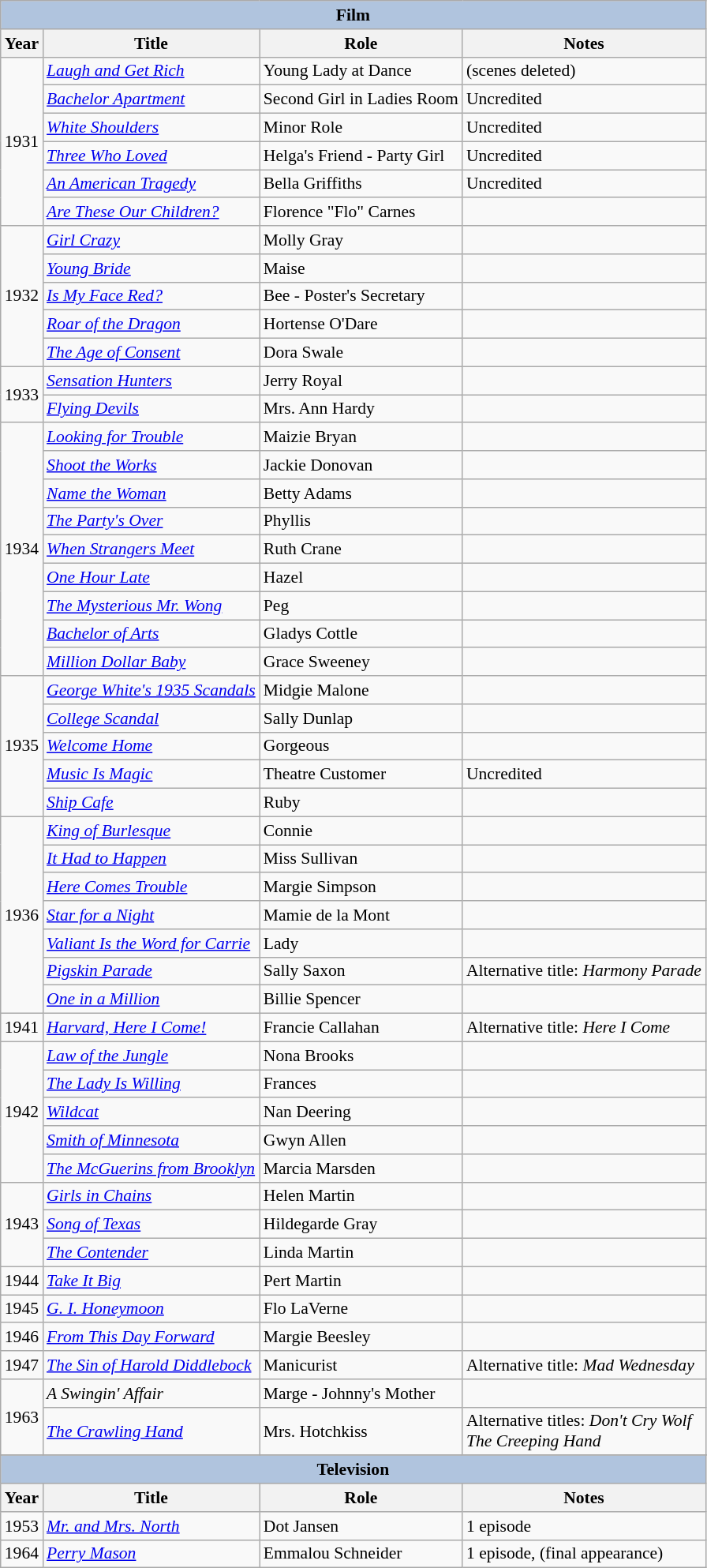<table class="wikitable" style="font-size: 90%;">
<tr>
<th colspan="4" style="background: LightSteelBlue;">Film</th>
</tr>
<tr>
<th>Year</th>
<th>Title</th>
<th>Role</th>
<th>Notes</th>
</tr>
<tr>
<td rowspan=6>1931</td>
<td><em><a href='#'>Laugh and Get Rich</a></em></td>
<td>Young Lady at Dance</td>
<td>(scenes deleted)</td>
</tr>
<tr>
<td><em><a href='#'>Bachelor Apartment</a></em></td>
<td>Second Girl in Ladies Room</td>
<td>Uncredited</td>
</tr>
<tr>
<td><em><a href='#'>White Shoulders</a></em></td>
<td>Minor Role</td>
<td>Uncredited</td>
</tr>
<tr>
<td><em><a href='#'>Three Who Loved</a></em></td>
<td>Helga's Friend - Party Girl</td>
<td>Uncredited</td>
</tr>
<tr>
<td><em><a href='#'>An American Tragedy</a></em></td>
<td>Bella Griffiths</td>
<td>Uncredited</td>
</tr>
<tr>
<td><em><a href='#'>Are These Our Children?</a></em></td>
<td>Florence "Flo" Carnes</td>
<td></td>
</tr>
<tr>
<td rowspan=5>1932</td>
<td><em><a href='#'>Girl Crazy</a></em></td>
<td>Molly Gray</td>
<td></td>
</tr>
<tr>
<td><em><a href='#'>Young Bride</a></em></td>
<td>Maise</td>
<td></td>
</tr>
<tr>
<td><em><a href='#'>Is My Face Red?</a></em></td>
<td>Bee - Poster's Secretary</td>
<td></td>
</tr>
<tr>
<td><em><a href='#'>Roar of the Dragon</a></em></td>
<td>Hortense O'Dare</td>
<td></td>
</tr>
<tr>
<td><em><a href='#'>The Age of Consent</a></em></td>
<td>Dora Swale</td>
<td></td>
</tr>
<tr>
<td rowspan=2>1933</td>
<td><em><a href='#'>Sensation Hunters</a></em></td>
<td>Jerry Royal</td>
<td></td>
</tr>
<tr>
<td><em><a href='#'>Flying Devils</a></em></td>
<td>Mrs. Ann Hardy</td>
<td></td>
</tr>
<tr>
<td rowspan=9>1934</td>
<td><em><a href='#'>Looking for Trouble</a></em></td>
<td>Maizie Bryan</td>
<td></td>
</tr>
<tr>
<td><em><a href='#'>Shoot the Works</a></em></td>
<td>Jackie Donovan</td>
<td></td>
</tr>
<tr>
<td><em><a href='#'>Name the Woman</a></em></td>
<td>Betty Adams</td>
<td></td>
</tr>
<tr>
<td><em><a href='#'>The Party's Over</a></em></td>
<td>Phyllis</td>
<td></td>
</tr>
<tr>
<td><em><a href='#'>When Strangers Meet</a></em></td>
<td>Ruth Crane</td>
<td></td>
</tr>
<tr>
<td><em><a href='#'>One Hour Late</a></em></td>
<td>Hazel</td>
<td></td>
</tr>
<tr>
<td><em><a href='#'>The Mysterious Mr. Wong</a></em></td>
<td>Peg</td>
<td></td>
</tr>
<tr>
<td><em><a href='#'>Bachelor of Arts</a></em></td>
<td>Gladys Cottle</td>
<td></td>
</tr>
<tr>
<td><em><a href='#'>Million Dollar Baby</a></em></td>
<td>Grace Sweeney</td>
<td></td>
</tr>
<tr>
<td rowspan=5>1935</td>
<td><em><a href='#'>George White's 1935 Scandals</a></em></td>
<td>Midgie Malone</td>
<td></td>
</tr>
<tr>
<td><em><a href='#'>College Scandal</a></em></td>
<td>Sally Dunlap</td>
<td></td>
</tr>
<tr>
<td><em><a href='#'>Welcome Home</a></em></td>
<td>Gorgeous</td>
<td></td>
</tr>
<tr>
<td><em><a href='#'>Music Is Magic</a></em></td>
<td>Theatre Customer</td>
<td>Uncredited</td>
</tr>
<tr>
<td><em><a href='#'>Ship Cafe</a></em></td>
<td>Ruby</td>
<td></td>
</tr>
<tr>
<td rowspan=7>1936</td>
<td><em><a href='#'>King of Burlesque</a></em></td>
<td>Connie</td>
<td></td>
</tr>
<tr>
<td><em><a href='#'>It Had to Happen</a></em></td>
<td>Miss Sullivan</td>
<td></td>
</tr>
<tr>
<td><em><a href='#'>Here Comes Trouble</a></em></td>
<td>Margie Simpson</td>
<td></td>
</tr>
<tr>
<td><em><a href='#'>Star for a Night</a></em></td>
<td>Mamie de la Mont</td>
<td></td>
</tr>
<tr>
<td><em><a href='#'>Valiant Is the Word for Carrie</a></em></td>
<td>Lady</td>
<td></td>
</tr>
<tr>
<td><em><a href='#'>Pigskin Parade</a></em></td>
<td>Sally Saxon</td>
<td>Alternative title: <em>Harmony Parade</em></td>
</tr>
<tr>
<td><em><a href='#'>One in a Million</a></em></td>
<td>Billie Spencer</td>
<td></td>
</tr>
<tr>
<td>1941</td>
<td><em><a href='#'>Harvard, Here I Come!</a></em></td>
<td>Francie Callahan</td>
<td>Alternative title: <em>Here I Come</em></td>
</tr>
<tr>
<td rowspan=5>1942</td>
<td><em><a href='#'>Law of the Jungle</a></em></td>
<td>Nona Brooks</td>
<td></td>
</tr>
<tr>
<td><em><a href='#'>The Lady Is Willing</a></em></td>
<td>Frances</td>
<td></td>
</tr>
<tr>
<td><em><a href='#'>Wildcat</a></em></td>
<td>Nan Deering</td>
<td></td>
</tr>
<tr>
<td><em><a href='#'>Smith of Minnesota</a></em></td>
<td>Gwyn Allen</td>
<td></td>
</tr>
<tr>
<td><em><a href='#'>The McGuerins from Brooklyn</a></em></td>
<td>Marcia Marsden</td>
<td></td>
</tr>
<tr>
<td rowspan=3>1943</td>
<td><em><a href='#'>Girls in Chains</a></em></td>
<td>Helen Martin</td>
<td></td>
</tr>
<tr>
<td><em><a href='#'>Song of Texas</a></em></td>
<td>Hildegarde Gray</td>
<td></td>
</tr>
<tr>
<td><em><a href='#'>The Contender</a></em></td>
<td>Linda Martin</td>
<td></td>
</tr>
<tr>
<td>1944</td>
<td><em><a href='#'>Take It Big</a></em></td>
<td>Pert Martin</td>
<td></td>
</tr>
<tr>
<td>1945</td>
<td><em><a href='#'>G. I. Honeymoon</a></em></td>
<td>Flo LaVerne</td>
<td></td>
</tr>
<tr>
<td>1946</td>
<td><em><a href='#'>From This Day Forward</a></em></td>
<td>Margie Beesley</td>
<td></td>
</tr>
<tr>
<td>1947</td>
<td><em><a href='#'>The Sin of Harold Diddlebock</a></em></td>
<td>Manicurist</td>
<td>Alternative title: <em>Mad Wednesday</em></td>
</tr>
<tr>
<td rowspan=2>1963</td>
<td><em>A Swingin' Affair</em></td>
<td>Marge - Johnny's Mother</td>
<td></td>
</tr>
<tr>
<td><em><a href='#'>The Crawling Hand</a></em></td>
<td>Mrs. Hotchkiss</td>
<td>Alternative titles: <em>Don't Cry Wolf</em><br><em>The Creeping Hand</em></td>
</tr>
<tr>
</tr>
<tr>
<th colspan="4" style="background: LightSteelBlue;">Television</th>
</tr>
<tr>
<th>Year</th>
<th>Title</th>
<th>Role</th>
<th>Notes</th>
</tr>
<tr>
<td>1953</td>
<td><em><a href='#'>Mr. and Mrs. North</a></em></td>
<td>Dot Jansen</td>
<td>1 episode</td>
</tr>
<tr>
<td>1964</td>
<td><em><a href='#'>Perry Mason</a></em></td>
<td>Emmalou Schneider</td>
<td>1 episode, (final appearance)</td>
</tr>
</table>
